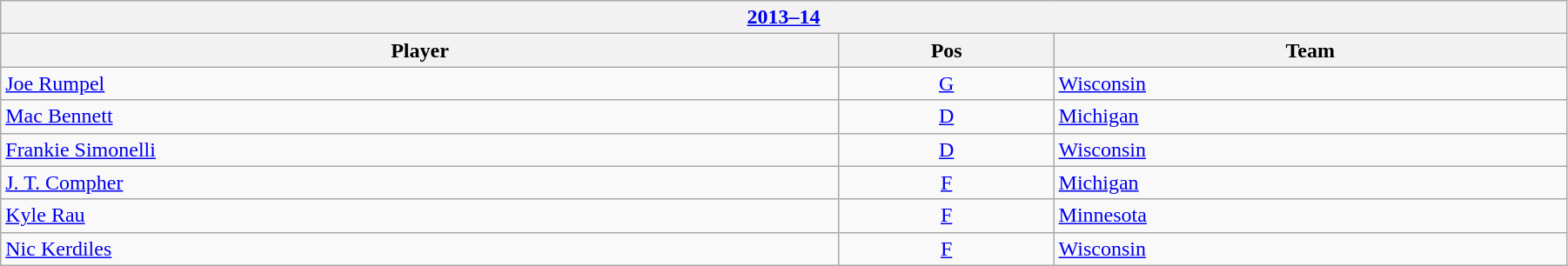<table class="wikitable" width=95%>
<tr>
<th colspan=3><a href='#'>2013–14</a></th>
</tr>
<tr>
<th>Player</th>
<th>Pos</th>
<th>Team</th>
</tr>
<tr>
<td><a href='#'>Joe Rumpel</a></td>
<td style="text-align:center;"><a href='#'>G</a></td>
<td><a href='#'>Wisconsin</a></td>
</tr>
<tr>
<td><a href='#'>Mac Bennett</a></td>
<td style="text-align:center;"><a href='#'>D</a></td>
<td><a href='#'>Michigan</a></td>
</tr>
<tr>
<td><a href='#'>Frankie Simonelli</a></td>
<td style="text-align:center;"><a href='#'>D</a></td>
<td><a href='#'>Wisconsin</a></td>
</tr>
<tr>
<td><a href='#'>J. T. Compher</a></td>
<td style="text-align:center;"><a href='#'>F</a></td>
<td><a href='#'>Michigan</a></td>
</tr>
<tr>
<td><a href='#'>Kyle Rau</a></td>
<td style="text-align:center;"><a href='#'>F</a></td>
<td><a href='#'>Minnesota</a></td>
</tr>
<tr>
<td><a href='#'>Nic Kerdiles</a></td>
<td style="text-align:center;"><a href='#'>F</a></td>
<td><a href='#'>Wisconsin</a></td>
</tr>
</table>
